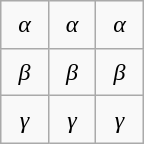<table class="wikitable" style="margin-left:auto;margin-right:auto;text-align:center;width:6em;height:6em;table-layout:fixed;">
<tr>
<td><em>α</em></td>
<td><em>α</em></td>
<td><em>α</em></td>
</tr>
<tr>
<td><em>β</em></td>
<td><em>β</em></td>
<td><em>β</em></td>
</tr>
<tr>
<td><em>γ</em></td>
<td><em>γ</em></td>
<td><em>γ</em></td>
</tr>
</table>
